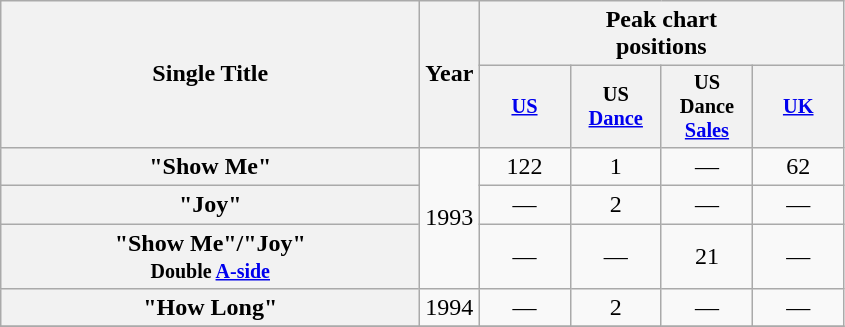<table class="wikitable plainrowheaders" style="text-align:center;">
<tr>
<th scope="col" rowspan="2" style="width:17em;">Single Title</th>
<th scope="col" rowspan="2" style="width:1em;">Year</th>
<th scope="col" colspan="4" style="width:1em;">Peak chart<br>positions</th>
</tr>
<tr>
<th scope="col" style="width:4em;font-size:85%;"><a href='#'>US</a><br></th>
<th scope="col" style="width:4em;font-size:85%;">US <br><a href='#'>Dance</a><br></th>
<th scope="col" style="width:4em;font-size:85%;">US <br>Dance<br><a href='#'>Sales</a><br></th>
<th scope="col" style="width:4em;font-size:85%;"><a href='#'>UK</a><br></th>
</tr>
<tr>
<th scope="row">"Show Me"</th>
<td rowspan="3">1993</td>
<td>122</td>
<td>1</td>
<td>—</td>
<td>62</td>
</tr>
<tr>
<th scope="row">"Joy"</th>
<td>—</td>
<td>2</td>
<td>—</td>
<td>—</td>
</tr>
<tr>
<th scope="row">"Show Me"/"Joy" <br><small>Double <a href='#'>A-side</a></small></th>
<td>—</td>
<td>—</td>
<td>21</td>
<td>—</td>
</tr>
<tr>
<th scope="row">"How Long"</th>
<td>1994</td>
<td>—</td>
<td>2</td>
<td>—</td>
<td>—</td>
</tr>
<tr>
</tr>
</table>
